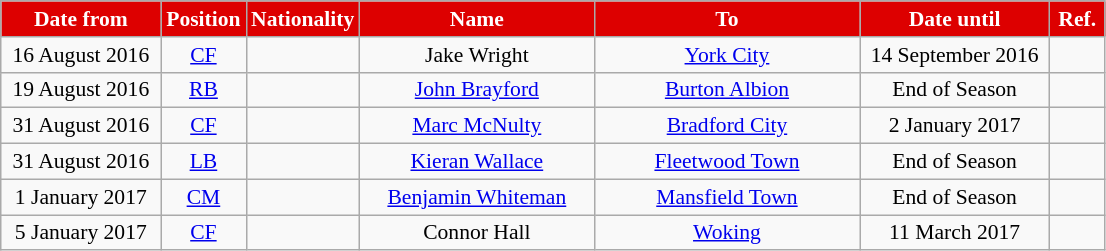<table class="wikitable"  style="text-align:center; font-size:90%; ">
<tr>
<th style="background:#DD0000; color:white; width:100px;">Date from</th>
<th style="background:#DD0000; color:white; width:50px;">Position</th>
<th style="background:#DD0000; color:white; width:50px;">Nationality</th>
<th style="background:#DD0000; color:white; width:150px;">Name</th>
<th style="background:#DD0000; color:white; width:170px;">To</th>
<th style="background:#DD0000; color:white; width:120px;">Date until</th>
<th style="background:#DD0000; color:white; width:30px;">Ref.</th>
</tr>
<tr>
<td>16 August 2016</td>
<td><a href='#'>CF</a></td>
<td></td>
<td>Jake Wright</td>
<td><a href='#'>York City</a></td>
<td>14 September 2016</td>
<td></td>
</tr>
<tr>
<td>19 August 2016</td>
<td><a href='#'>RB</a></td>
<td></td>
<td><a href='#'>John Brayford</a></td>
<td><a href='#'>Burton Albion</a></td>
<td>End of Season</td>
<td></td>
</tr>
<tr>
<td>31 August 2016</td>
<td><a href='#'>CF</a></td>
<td></td>
<td><a href='#'>Marc McNulty</a></td>
<td><a href='#'>Bradford City</a></td>
<td>2 January 2017 </td>
<td></td>
</tr>
<tr>
<td>31 August 2016</td>
<td><a href='#'>LB</a></td>
<td></td>
<td><a href='#'>Kieran Wallace</a></td>
<td><a href='#'>Fleetwood Town</a></td>
<td>End of Season</td>
<td></td>
</tr>
<tr>
<td>1 January 2017</td>
<td><a href='#'>CM</a></td>
<td></td>
<td><a href='#'>Benjamin Whiteman</a></td>
<td><a href='#'>Mansfield Town</a></td>
<td>End of Season</td>
<td></td>
</tr>
<tr>
<td>5 January 2017</td>
<td><a href='#'>CF</a></td>
<td></td>
<td>Connor Hall</td>
<td><a href='#'>Woking</a></td>
<td>11 March 2017 </td>
<td></td>
</tr>
</table>
